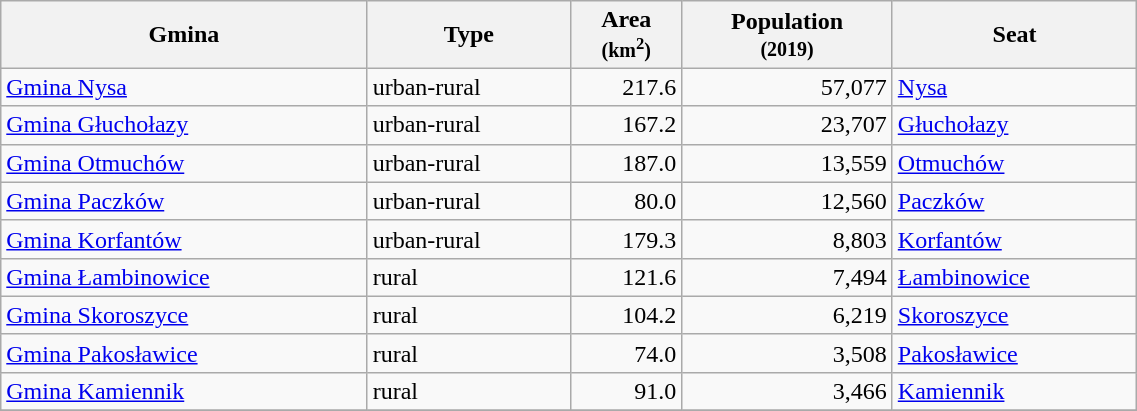<table width="60%" class="wikitable">
<tr>
<th>Gmina</th>
<th>Type</th>
<th>Area<br><small>(km<sup>2</sup>)</small></th>
<th>Population<br><small>(2019)</small></th>
<th>Seat</th>
</tr>
<tr>
<td><a href='#'>Gmina Nysa</a></td>
<td>urban-rural</td>
<td style="text-align:right;">217.6</td>
<td style="text-align:right;">57,077</td>
<td><a href='#'>Nysa</a></td>
</tr>
<tr>
<td><a href='#'>Gmina Głuchołazy</a></td>
<td>urban-rural</td>
<td style="text-align:right;">167.2</td>
<td style="text-align:right;">23,707</td>
<td><a href='#'>Głuchołazy</a></td>
</tr>
<tr>
<td><a href='#'>Gmina Otmuchów</a></td>
<td>urban-rural</td>
<td style="text-align:right;">187.0</td>
<td style="text-align:right;">13,559</td>
<td><a href='#'>Otmuchów</a></td>
</tr>
<tr>
<td><a href='#'>Gmina Paczków</a></td>
<td>urban-rural</td>
<td style="text-align:right;">80.0</td>
<td style="text-align:right;">12,560</td>
<td><a href='#'>Paczków</a></td>
</tr>
<tr>
<td><a href='#'>Gmina Korfantów</a></td>
<td>urban-rural</td>
<td style="text-align:right;">179.3</td>
<td style="text-align:right;">8,803</td>
<td><a href='#'>Korfantów</a></td>
</tr>
<tr>
<td><a href='#'>Gmina Łambinowice</a></td>
<td>rural</td>
<td style="text-align:right;">121.6</td>
<td style="text-align:right;">7,494</td>
<td><a href='#'>Łambinowice</a></td>
</tr>
<tr>
<td><a href='#'>Gmina Skoroszyce</a></td>
<td>rural</td>
<td style="text-align:right;">104.2</td>
<td style="text-align:right;">6,219</td>
<td><a href='#'>Skoroszyce</a></td>
</tr>
<tr>
<td><a href='#'>Gmina Pakosławice</a></td>
<td>rural</td>
<td style="text-align:right;">74.0</td>
<td style="text-align:right;">3,508</td>
<td><a href='#'>Pakosławice</a></td>
</tr>
<tr>
<td><a href='#'>Gmina Kamiennik</a></td>
<td>rural</td>
<td style="text-align:right;">91.0</td>
<td style="text-align:right;">3,466</td>
<td><a href='#'>Kamiennik</a></td>
</tr>
<tr>
</tr>
</table>
